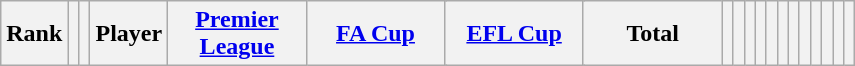<table class="wikitable sortable" style="text-align:center">
<tr>
<th rowspan="2">Rank</th>
<th rowspan="2"></th>
<th rowspan="2"></th>
<th rowspan="2">Player</th>
<th colspan="3" style="width:85px;"><a href='#'>Premier League</a></th>
<th colspan="3" style="width:85px;"><a href='#'>FA Cup</a></th>
<th colspan="3" style="width:85px;"><a href='#'>EFL Cup</a></th>
<th colspan="3" style="width:85px;">Total</th>
<th></th>
<th></th>
<th></th>
<th></th>
<th></th>
<th></th>
<th></th>
<th></th>
<th></th>
<th></th>
<th></th>
<th></th>
</tr>
</table>
